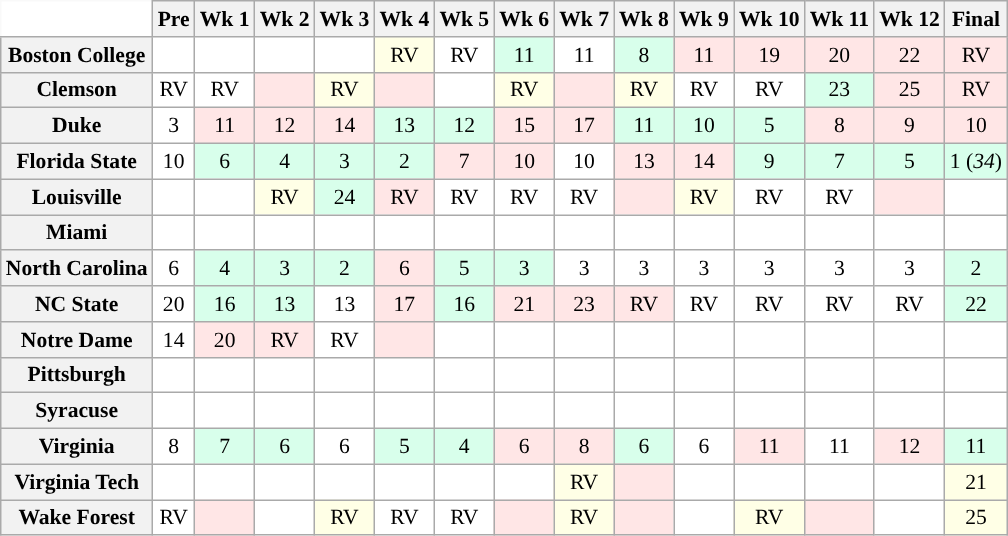<table class="wikitable" style="white-space:nowrap;font-size:90%;">
<tr>
<th colspan=1 style="background:white; border-top-style:hidden; border-left-style:hidden;"> </th>
<th>Pre <br></th>
<th>Wk 1 <br></th>
<th>Wk 2 <br></th>
<th>Wk 3 <br></th>
<th>Wk 4 <br></th>
<th>Wk 5 <br></th>
<th>Wk 6 <br></th>
<th>Wk 7 <br></th>
<th>Wk 8 <br></th>
<th>Wk 9 <br></th>
<th>Wk 10 <br></th>
<th>Wk 11 <br></th>
<th>Wk 12 <br></th>
<th>Final <br></th>
</tr>
<tr style="text-align:center;">
<th>Boston College</th>
<td style="background:#FFF;"></td>
<td style="background:#FFF;"></td>
<td style="background:#FFF;"></td>
<td style="background:#FFF;"></td>
<td style="background:#FFFFE6;"> RV</td>
<td style="background:#FFF;"> RV</td>
<td style="background:#D8FFEB;"> 11</td>
<td style="background:#FFF;"> 11</td>
<td style="background:#D8FFEB;"> 8</td>
<td style="background:#FFE6E6;"> 11</td>
<td style="background:#FFE6E6;"> 19</td>
<td style="background:#FFE6E6;"> 20</td>
<td style="background:#FFE6E6;"> 22</td>
<td style="background:#FFE6E6;"> RV</td>
</tr>
<tr style="text-align:center;">
<th>Clemson</th>
<td style="background:#FFF;"> RV</td>
<td style="background:#FFF;"> RV</td>
<td style="background:#FFE6E6;"></td>
<td style="background:#FFFFE6;"> RV</td>
<td style="background:#FFE6E6;"></td>
<td style="background:#FFF;"></td>
<td style="background:#FFFFE6;"> RV</td>
<td style="background:#FFE6E6;"></td>
<td style="background:#FFFFE6;"> RV</td>
<td style="background:#FFF;"> RV</td>
<td style="background:#FFF;"> RV</td>
<td style="background:#D8FFEB;"> 23</td>
<td style="background:#FFE6E6;"> 25</td>
<td style="background:#FFE6E6;"> RV</td>
</tr>
<tr style="text-align:center;">
<th>Duke</th>
<td style="background:#FFF;"> 3</td>
<td style="background:#FFE6E6;"> 11</td>
<td style="background:#FFE6E6;"> 12</td>
<td style="background:#FFE6E6;"> 14</td>
<td style="background:#D8FFEB;"> 13</td>
<td style="background:#D8FFEB;"> 12</td>
<td style="background:#FFE6E6;"> 15</td>
<td style="background:#FFE6E6;"> 17</td>
<td style="background:#D8FFEB;"> 11</td>
<td style="background:#D8FFEB;"> 10</td>
<td style="background:#D8FFEB;"> 5</td>
<td style="background:#FFE6E6;"> 8</td>
<td style="background:#FFE6E6;"> 9</td>
<td style="background:#FFE6E6;"> 10</td>
</tr>
<tr style="text-align:center;">
<th>Florida State</th>
<td style="background:#FFF;"> 10</td>
<td style="background:#D8FFEB;"> 6</td>
<td style="background:#D8FFEB;"> 4</td>
<td style="background:#D8FFEB;"> 3</td>
<td style="background:#D8FFEB;"> 2</td>
<td style="background:#FFE6E6;"> 7</td>
<td style="background:#FFE6E6;"> 10</td>
<td style="background:#FFF;"> 10</td>
<td style="background:#FFE6E6;"> 13</td>
<td style="background:#FFE6E6;"> 14</td>
<td style="background:#D8FFEB;"> 9</td>
<td style="background:#D8FFEB;"> 7</td>
<td style="background:#D8FFEB;"> 5</td>
<td style="background:#D8FFEB;"> 1 (<em>34</em>)</td>
</tr>
<tr style="text-align:center;">
<th>Louisville</th>
<td style="background:#FFF;"></td>
<td style="background:#FFF;"></td>
<td style="background:#FFFFE6;"> RV</td>
<td style="background:#D8FFEB;"> 24</td>
<td style="background:#FFE6E6;"> RV</td>
<td style="background:#FFF;"> RV</td>
<td style="background:#FFF;"> RV</td>
<td style="background:#FFF;"> RV</td>
<td style="background:#FFE6E6;"></td>
<td style="background:#FFFFE6;"> RV</td>
<td style="background:#FFF;"> RV</td>
<td style="background:#FFF;"> RV</td>
<td style="background:#FFE6E6;"></td>
<td style="background:#FFF;"></td>
</tr>
<tr style="text-align:center;">
<th>Miami</th>
<td style="background:#FFF;"></td>
<td style="background:#FFF;"></td>
<td style="background:#FFF;"></td>
<td style="background:#FFF;"></td>
<td style="background:#FFF;"></td>
<td style="background:#FFF;"></td>
<td style="background:#FFF;"></td>
<td style="background:#FFF;"></td>
<td style="background:#FFF;"></td>
<td style="background:#FFF;"></td>
<td style="background:#FFF;"></td>
<td style="background:#FFF;"></td>
<td style="background:#FFF;"></td>
<td style="background:#FFF;"></td>
</tr>
<tr style="text-align:center;">
<th>North Carolina</th>
<td style="background:#FFF;"> 6</td>
<td style="background:#D8FFEB;"> 4</td>
<td style="background:#D8FFEB;"> 3</td>
<td style="background:#D8FFEB;"> 2</td>
<td style="background:#FFE6E6;"> 6</td>
<td style="background:#D8FFEB;"> 5</td>
<td style="background:#D8FFEB;"> 3</td>
<td style="background:#FFF;"> 3</td>
<td style="background:#FFF;"> 3</td>
<td style="background:#FFF;"> 3</td>
<td style="background:#FFF;"> 3</td>
<td style="background:#FFF;"> 3</td>
<td style="background:#FFF;"> 3</td>
<td style="background:#D8FFEB;"> 2</td>
</tr>
<tr style="text-align:center;">
<th>NC State</th>
<td style="background:#FFF;"> 20</td>
<td style="background:#D8FFEB;"> 16</td>
<td style="background:#D8FFEB;"> 13</td>
<td style="background:#FFF;"> 13</td>
<td style="background:#FFE6E6;"> 17</td>
<td style="background:#D8FFEB;"> 16</td>
<td style="background:#FFE6E6;"> 21</td>
<td style="background:#FFE6E6;"> 23</td>
<td style="background:#FFE6E6;"> RV</td>
<td style="background:#FFF;"> RV</td>
<td style="background:#FFF;"> RV</td>
<td style="background:#FFF;"> RV</td>
<td style="background:#FFF;"> RV</td>
<td style="background:#D8FFEB;"> 22</td>
</tr>
<tr style="text-align:center;">
<th>Notre Dame</th>
<td style="background:#FFF;"> 14</td>
<td style="background:#FFE6E6;"> 20</td>
<td style="background:#FFE6E6;"> RV</td>
<td style="background:#FFF;"> RV</td>
<td style="background:#FFE6E6;"></td>
<td style="background:#FFF;"></td>
<td style="background:#FFF;"></td>
<td style="background:#FFF;"></td>
<td style="background:#FFF;"></td>
<td style="background:#FFF;"></td>
<td style="background:#FFF;"></td>
<td style="background:#FFF;"></td>
<td style="background:#FFF;"></td>
<td style="background:#FFF;"></td>
</tr>
<tr style="text-align:center;">
<th>Pittsburgh</th>
<td style="background:#FFF;"></td>
<td style="background:#FFF;"></td>
<td style="background:#FFF;"></td>
<td style="background:#FFF;"></td>
<td style="background:#FFF;"></td>
<td style="background:#FFF;"></td>
<td style="background:#FFF;"></td>
<td style="background:#FFF;"></td>
<td style="background:#FFF;"></td>
<td style="background:#FFF;"></td>
<td style="background:#FFF;"></td>
<td style="background:#FFF;"></td>
<td style="background:#FFF;"></td>
<td style="background:#FFF;"></td>
</tr>
<tr style="text-align:center;">
<th>Syracuse</th>
<td style="background:#FFF;"></td>
<td style="background:#FFF;"></td>
<td style="background:#FFF;"></td>
<td style="background:#FFF;"></td>
<td style="background:#FFF;"></td>
<td style="background:#FFF;"></td>
<td style="background:#FFF;"></td>
<td style="background:#FFF;"></td>
<td style="background:#FFF;"></td>
<td style="background:#FFF;"></td>
<td style="background:#FFF;"></td>
<td style="background:#FFF;"></td>
<td style="background:#FFF;"></td>
<td style="background:#FFF;"></td>
</tr>
<tr style="text-align:center;">
<th>Virginia</th>
<td style="background:#FFF;"> 8</td>
<td style="background:#D8FFEB;"> 7</td>
<td style="background:#D8FFEB;"> 6</td>
<td style="background:#FFF;"> 6</td>
<td style="background:#D8FFEB;"> 5</td>
<td style="background:#D8FFEB;"> 4</td>
<td style="background:#FFE6E6;"> 6</td>
<td style="background:#FFE6E6;"> 8</td>
<td style="background:#D8FFEB;"> 6</td>
<td style="background:#FFF;"> 6</td>
<td style="background:#FFE6E6;"> 11</td>
<td style="background:#FFF;"> 11</td>
<td style="background:#FFE6E6;"> 12</td>
<td style="background:#D8FFEB;"> 11</td>
</tr>
<tr style="text-align:center;">
<th>Virginia Tech</th>
<td style="background:#FFF;"></td>
<td style="background:#FFF;"></td>
<td style="background:#FFF;"></td>
<td style="background:#FFF;"></td>
<td style="background:#FFF;"></td>
<td style="background:#FFF;"></td>
<td style="background:#FFF;"></td>
<td style="background:#FFFFE6;"> RV</td>
<td style="background:#FFE6E6;"></td>
<td style="background:#FFF;"></td>
<td style="background:#FFF;"></td>
<td style="background:#FFF;"></td>
<td style="background:#FFF;"></td>
<td style="background:#FFFFE6;"> 21</td>
</tr>
<tr style="text-align:center;">
<th>Wake Forest</th>
<td style="background:#FFF;"> RV</td>
<td style="background:#FFE6E6;"></td>
<td style="background:#FFF;"></td>
<td style="background:#FFFFE6;"> RV</td>
<td style="background:#FFF;"> RV</td>
<td style="background:#FFF;"> RV</td>
<td style="background:#FFE6E6;"></td>
<td style="background:#FFFFE6;"> RV</td>
<td style="background:#FFE6E6;"></td>
<td style="background:#FFF;"></td>
<td style="background:#FFFFE6;"> RV</td>
<td style="background:#FFE6E6;"></td>
<td style="background:#FFF;"></td>
<td style="background:#FFFFE6;"> 25</td>
</tr>
</table>
